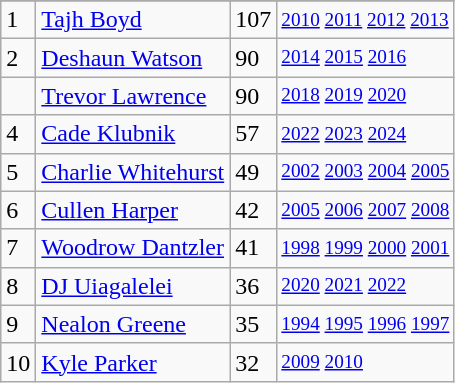<table class="wikitable">
<tr>
</tr>
<tr>
<td>1</td>
<td><a href='#'>Tajh Boyd</a></td>
<td>107</td>
<td style="font-size:80%;"><a href='#'>2010</a> <a href='#'>2011</a> <a href='#'>2012</a> <a href='#'>2013</a></td>
</tr>
<tr>
<td>2</td>
<td><a href='#'>Deshaun Watson</a></td>
<td>90</td>
<td style="font-size:80%;"><a href='#'>2014</a> <a href='#'>2015</a> <a href='#'>2016</a></td>
</tr>
<tr>
<td></td>
<td><a href='#'>Trevor Lawrence</a></td>
<td>90</td>
<td style="font-size:80%;"><a href='#'>2018</a> <a href='#'>2019</a> <a href='#'>2020</a></td>
</tr>
<tr>
<td>4</td>
<td><a href='#'>Cade Klubnik</a></td>
<td>57</td>
<td style="font-size:80%;"><a href='#'>2022</a> <a href='#'>2023</a> <a href='#'>2024</a></td>
</tr>
<tr>
<td>5</td>
<td><a href='#'>Charlie Whitehurst</a></td>
<td>49</td>
<td style="font-size:80%;"><a href='#'>2002</a> <a href='#'>2003</a> <a href='#'>2004</a> <a href='#'>2005</a></td>
</tr>
<tr>
<td>6</td>
<td><a href='#'>Cullen Harper</a></td>
<td>42</td>
<td style="font-size:80%;"><a href='#'>2005</a> <a href='#'>2006</a> <a href='#'>2007</a> <a href='#'>2008</a></td>
</tr>
<tr>
<td>7</td>
<td><a href='#'>Woodrow Dantzler</a></td>
<td>41</td>
<td style="font-size:80%;"><a href='#'>1998</a> <a href='#'>1999</a> <a href='#'>2000</a> <a href='#'>2001</a></td>
</tr>
<tr>
<td>8</td>
<td><a href='#'>DJ Uiagalelei</a></td>
<td>36</td>
<td style="font-size:80%;"><a href='#'>2020</a> <a href='#'>2021</a> <a href='#'>2022</a></td>
</tr>
<tr>
<td>9</td>
<td><a href='#'>Nealon Greene</a></td>
<td>35</td>
<td style="font-size:80%;"><a href='#'>1994</a> <a href='#'>1995</a> <a href='#'>1996</a> <a href='#'>1997</a></td>
</tr>
<tr>
<td>10</td>
<td><a href='#'>Kyle Parker</a></td>
<td>32</td>
<td style="font-size:80%;"><a href='#'>2009</a> <a href='#'>2010</a></td>
</tr>
</table>
